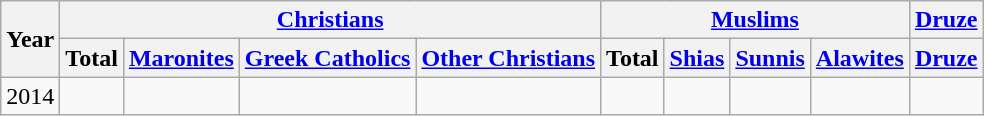<table class="wikitable">
<tr>
<th rowspan="2">Year</th>
<th colspan="4"><a href='#'>Christians</a></th>
<th colspan="4"><a href='#'>Muslims</a></th>
<th colspan="1"><a href='#'>Druze</a></th>
</tr>
<tr>
<th>Total</th>
<th><a href='#'>Maronites</a></th>
<th><a href='#'>Greek Catholics</a></th>
<th><a href='#'>Other Christians</a></th>
<th>Total</th>
<th><a href='#'>Shias</a></th>
<th><a href='#'>Sunnis</a></th>
<th><a href='#'>Alawites</a></th>
<th><a href='#'>Druze</a></th>
</tr>
<tr>
<td>2014</td>
<td></td>
<td></td>
<td></td>
<td></td>
<td></td>
<td></td>
<td></td>
<td></td>
<td></td>
</tr>
</table>
